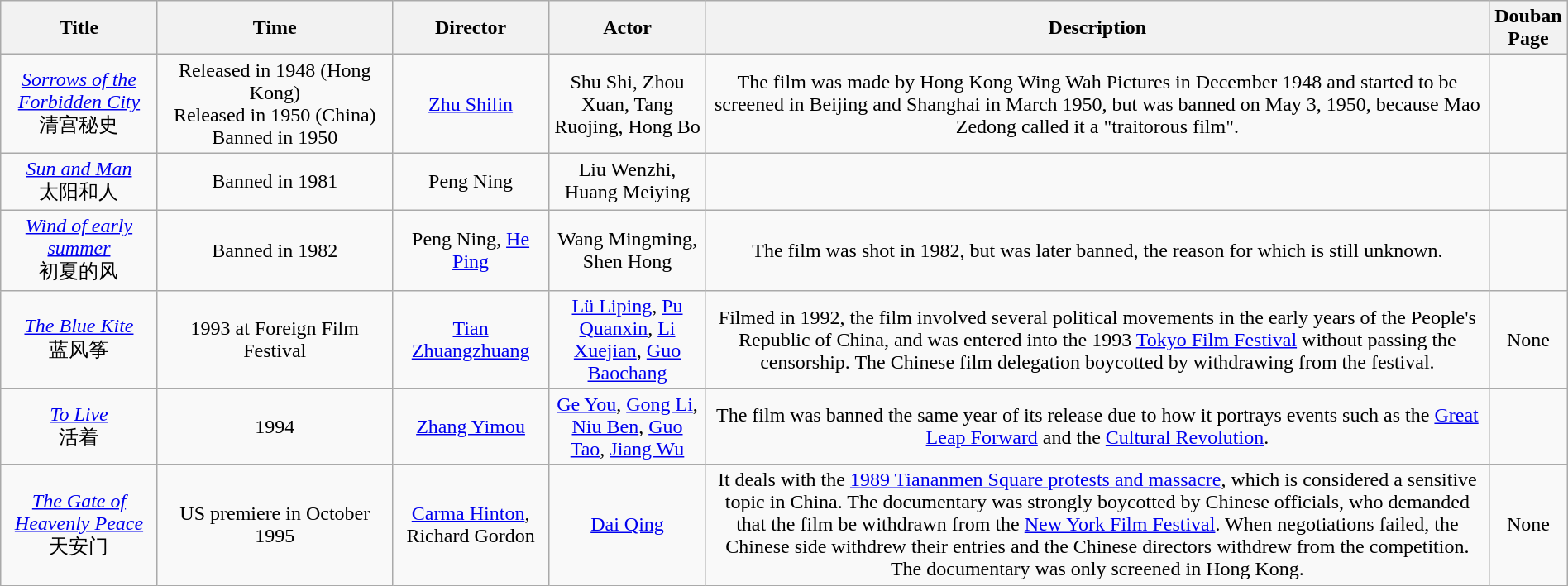<table class="wikitable" style="width: 100%; text-align: center;">
<tr>
<th style="width: 10%">Title</th>
<th style="width: 15%">Time</th>
<th style="width: 10%">Director</th>
<th style="width: 10%">Actor</th>
<th style="width: 50%">Description</th>
<th style="width: 5%">Douban Page</th>
</tr>
<tr>
<td><em><a href='#'>Sorrows of the Forbidden City</a></em><br>清宫秘史</td>
<td>Released in 1948 (Hong Kong)<br>Released in 1950 (China)<br>Banned in 1950</td>
<td><a href='#'>Zhu Shilin</a></td>
<td>Shu Shi,  Zhou Xuan, Tang Ruojing, Hong Bo</td>
<td>The film was made by Hong Kong Wing Wah Pictures in December 1948 and started to be screened in Beijing and Shanghai in March 1950, but was banned on May 3, 1950, because Mao Zedong called it a "traitorous film".</td>
<td></td>
</tr>
<tr>
<td><em><a href='#'>Sun and Man</a></em><br>太阳和人</td>
<td>Banned in 1981</td>
<td>Peng Ning</td>
<td>Liu Wenzhi, Huang Meiying</td>
<td></td>
<td></td>
</tr>
<tr>
<td><em><a href='#'>Wind of early summer</a></em><br>初夏的风</td>
<td>Banned in 1982</td>
<td>Peng Ning, <a href='#'>He Ping</a></td>
<td>Wang Mingming, Shen Hong</td>
<td>The film was shot in 1982, but was later banned, the reason for which is still unknown.</td>
<td></td>
</tr>
<tr>
<td><em><a href='#'>The Blue Kite</a></em><br>蓝风筝</td>
<td>1993 at Foreign Film Festival</td>
<td><a href='#'>Tian Zhuangzhuang</a></td>
<td><a href='#'>Lü Liping</a>, <a href='#'>Pu Quanxin</a>, <a href='#'>Li Xuejian</a>, <a href='#'>Guo Baochang</a></td>
<td>Filmed in 1992, the film involved several political movements in the early years of the People's Republic of China, and was entered into the 1993 <a href='#'>Tokyo Film Festival</a> without passing the censorship. The Chinese film delegation boycotted by withdrawing from the festival.</td>
<td>None</td>
</tr>
<tr>
<td><em><a href='#'>To Live</a></em><br>活着</td>
<td>1994</td>
<td><a href='#'>Zhang Yimou</a></td>
<td><a href='#'>Ge You</a>, <a href='#'>Gong Li</a>, <a href='#'>Niu Ben</a>, <a href='#'>Guo Tao</a>, <a href='#'>Jiang Wu</a></td>
<td>The film was banned the same year of its release due to how it portrays events such as the <a href='#'>Great Leap Forward</a> and the <a href='#'>Cultural Revolution</a>.</td>
<td></td>
</tr>
<tr>
<td><em><a href='#'>The Gate of Heavenly Peace</a></em><br>天安门</td>
<td>US premiere in October 1995</td>
<td><a href='#'>Carma Hinton</a>, Richard Gordon</td>
<td><a href='#'>Dai Qing</a></td>
<td>It deals with the <a href='#'>1989 Tiananmen Square protests and massacre</a>, which is considered a sensitive topic in China. The documentary was strongly boycotted by Chinese officials, who demanded that the film be withdrawn from the <a href='#'>New York Film Festival</a>. When negotiations failed, the Chinese side withdrew their entries and the Chinese directors withdrew from the competition. The documentary was only screened in Hong Kong.</td>
<td>None</td>
</tr>
</table>
